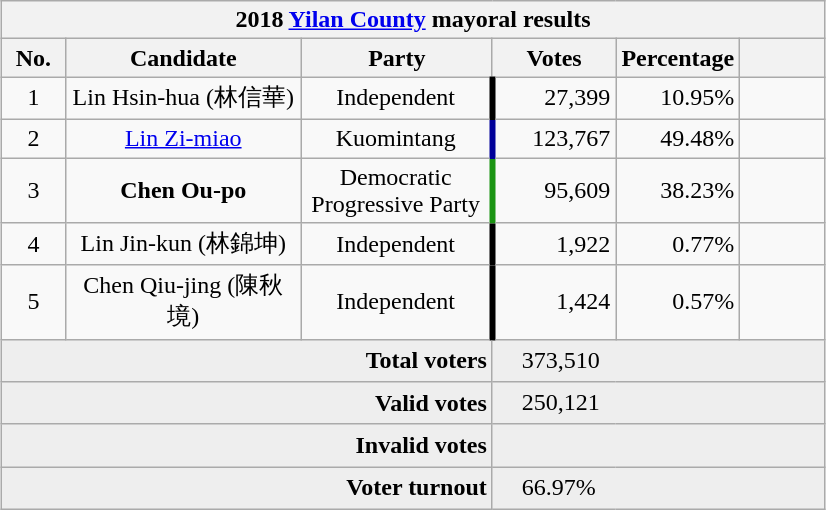<table class="wikitable collapsible" style="margin:1em auto; text-align:center">
<tr>
<th colspan="6">2018 <a href='#'>Yilan County</a> mayoral results</th>
</tr>
<tr>
<th width=35>No.</th>
<th width=150>Candidate</th>
<th width=120>Party</th>
<th width=75>Votes</th>
<th width=75>Percentage</th>
<th width=49></th>
</tr>
<tr>
<td>1</td>
<td>Lin Hsin-hua (林信華)</td>
<td> Independent</td>
<td style="border-left:4px solid #000000;" align="right">27,399</td>
<td align="right">10.95%</td>
<td align="center"></td>
</tr>
<tr>
<td>2</td>
<td><a href='#'>Lin Zi-miao</a></td>
<td> Kuomintang</td>
<td style="border-left:4px solid #000099;" align="right">123,767</td>
<td align="right">49.48%</td>
<td align="center"></td>
</tr>
<tr>
<td>3</td>
<td><strong>Chen Ou-po</strong></td>
<td>Democratic Progressive Party</td>
<td style="border-left:4px solid #1B9413;" align="right">95,609</td>
<td align="right">38.23%</td>
<td align="center"></td>
</tr>
<tr>
<td>4</td>
<td>Lin Jin-kun (林錦坤)</td>
<td> Independent</td>
<td style="border-left:4px solid #000000;" align="right">1,922</td>
<td align="right">0.77%</td>
<td align="center"></td>
</tr>
<tr>
<td>5</td>
<td>Chen Qiu-jing (陳秋境)</td>
<td> Independent</td>
<td style="border-left:4px solid #000000;" align="right">1,424</td>
<td align="right">0.57%</td>
<td align="center"></td>
</tr>
<tr bgcolor=EEEEEE>
<td colspan="3" align="right"><strong>Total voters</strong></td>
<td colspan="3" align="left">　373,510</td>
</tr>
<tr bgcolor=EEEEEE>
<td colspan="3" align="right"><strong>Valid votes</strong></td>
<td colspan="3" align="left">　250,121</td>
</tr>
<tr bgcolor=EEEEEE>
<td colspan="3" align="right"><strong>Invalid votes</strong></td>
<td colspan="3" align="left">　</td>
</tr>
<tr bgcolor=EEEEEE>
<td colspan="3" align="right"><strong>Voter turnout</strong></td>
<td colspan="3" align="left">　66.97%</td>
</tr>
</table>
